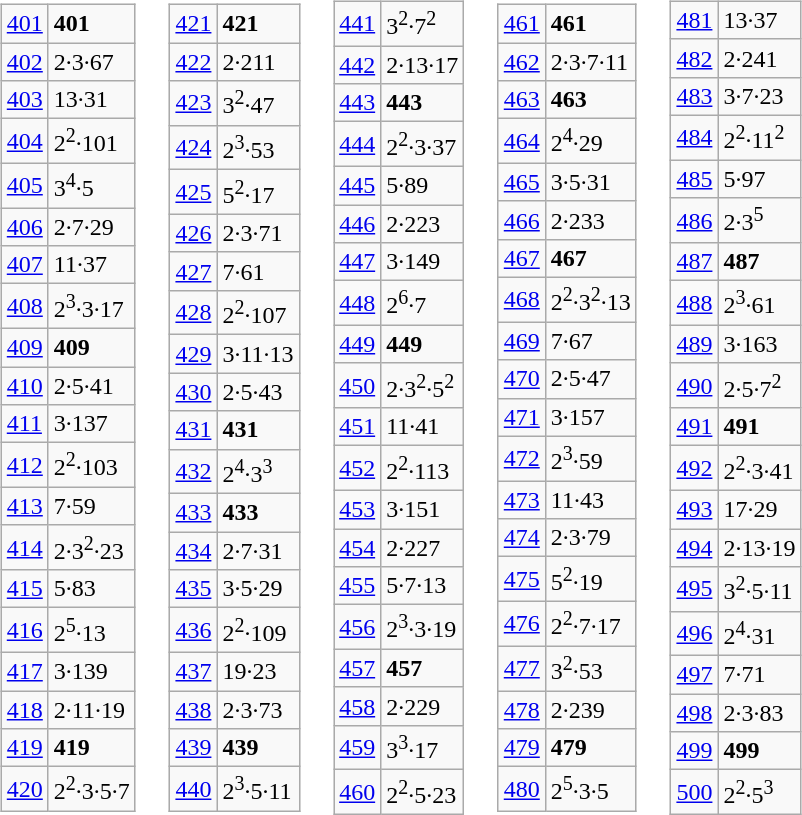<table border="0" cellpadding="3" cellspacing="0">
<tr>
<td><br><table class="wikitable">
<tr>
<td><a href='#'>401</a></td>
<td><strong>401</strong></td>
</tr>
<tr>
<td><a href='#'>402</a></td>
<td>2·3·67</td>
</tr>
<tr>
<td><a href='#'>403</a></td>
<td>13·31</td>
</tr>
<tr>
<td><a href='#'>404</a></td>
<td>2<sup>2</sup>·101</td>
</tr>
<tr>
<td><a href='#'>405</a></td>
<td>3<sup>4</sup>·5</td>
</tr>
<tr>
<td><a href='#'>406</a></td>
<td>2·7·29</td>
</tr>
<tr>
<td><a href='#'>407</a></td>
<td>11·37</td>
</tr>
<tr>
<td><a href='#'>408</a></td>
<td>2<sup>3</sup>·3·17</td>
</tr>
<tr>
<td><a href='#'>409</a></td>
<td><strong>409</strong></td>
</tr>
<tr>
<td><a href='#'>410</a></td>
<td>2·5·41</td>
</tr>
<tr>
<td><a href='#'>411</a></td>
<td>3·137</td>
</tr>
<tr>
<td><a href='#'>412</a></td>
<td>2<sup>2</sup>·103</td>
</tr>
<tr>
<td><a href='#'>413</a></td>
<td>7·59</td>
</tr>
<tr>
<td><a href='#'>414</a></td>
<td>2·3<sup>2</sup>·23</td>
</tr>
<tr>
<td><a href='#'>415</a></td>
<td>5·83</td>
</tr>
<tr>
<td><a href='#'>416</a></td>
<td>2<sup>5</sup>·13</td>
</tr>
<tr>
<td><a href='#'>417</a></td>
<td>3·139</td>
</tr>
<tr>
<td><a href='#'>418</a></td>
<td>2·11·19</td>
</tr>
<tr>
<td><a href='#'>419</a></td>
<td><strong>419</strong></td>
</tr>
<tr>
<td><a href='#'>420</a></td>
<td>2<sup>2</sup>·3·5·7</td>
</tr>
</table>
</td>
<td><br><table class="wikitable">
<tr>
<td><a href='#'>421</a></td>
<td><strong>421</strong></td>
</tr>
<tr>
<td><a href='#'>422</a></td>
<td>2·211</td>
</tr>
<tr>
<td><a href='#'>423</a></td>
<td>3<sup>2</sup>·47</td>
</tr>
<tr>
<td><a href='#'>424</a></td>
<td>2<sup>3</sup>·53</td>
</tr>
<tr>
<td><a href='#'>425</a></td>
<td>5<sup>2</sup>·17</td>
</tr>
<tr>
<td><a href='#'>426</a></td>
<td>2·3·71</td>
</tr>
<tr>
<td><a href='#'>427</a></td>
<td>7·61</td>
</tr>
<tr>
<td><a href='#'>428</a></td>
<td>2<sup>2</sup>·107</td>
</tr>
<tr>
<td><a href='#'>429</a></td>
<td>3·11·13</td>
</tr>
<tr>
<td><a href='#'>430</a></td>
<td>2·5·43</td>
</tr>
<tr>
<td><a href='#'>431</a></td>
<td><strong>431</strong></td>
</tr>
<tr>
<td><a href='#'>432</a></td>
<td>2<sup>4</sup>·3<sup>3</sup></td>
</tr>
<tr>
<td><a href='#'>433</a></td>
<td><strong>433</strong></td>
</tr>
<tr>
<td><a href='#'>434</a></td>
<td>2·7·31</td>
</tr>
<tr>
<td><a href='#'>435</a></td>
<td>3·5·29</td>
</tr>
<tr>
<td><a href='#'>436</a></td>
<td>2<sup>2</sup>·109</td>
</tr>
<tr>
<td><a href='#'>437</a></td>
<td>19·23</td>
</tr>
<tr>
<td><a href='#'>438</a></td>
<td>2·3·73</td>
</tr>
<tr>
<td><a href='#'>439</a></td>
<td><strong>439</strong></td>
</tr>
<tr>
<td><a href='#'>440</a></td>
<td>2<sup>3</sup>·5·11</td>
</tr>
</table>
</td>
<td><br><table class="wikitable">
<tr>
<td><a href='#'>441</a></td>
<td>3<sup>2</sup>·7<sup>2</sup></td>
</tr>
<tr>
<td><a href='#'>442</a></td>
<td>2·13·17</td>
</tr>
<tr>
<td><a href='#'>443</a></td>
<td><strong>443</strong></td>
</tr>
<tr>
<td><a href='#'>444</a></td>
<td>2<sup>2</sup>·3·37</td>
</tr>
<tr>
<td><a href='#'>445</a></td>
<td>5·89</td>
</tr>
<tr>
<td><a href='#'>446</a></td>
<td>2·223</td>
</tr>
<tr>
<td><a href='#'>447</a></td>
<td>3·149</td>
</tr>
<tr>
<td><a href='#'>448</a></td>
<td>2<sup>6</sup>·7</td>
</tr>
<tr>
<td><a href='#'>449</a></td>
<td><strong>449</strong></td>
</tr>
<tr>
<td><a href='#'>450</a></td>
<td>2·3<sup>2</sup>·5<sup>2</sup></td>
</tr>
<tr>
<td><a href='#'>451</a></td>
<td>11·41</td>
</tr>
<tr>
<td><a href='#'>452</a></td>
<td>2<sup>2</sup>·113</td>
</tr>
<tr>
<td><a href='#'>453</a></td>
<td>3·151</td>
</tr>
<tr>
<td><a href='#'>454</a></td>
<td>2·227</td>
</tr>
<tr>
<td><a href='#'>455</a></td>
<td>5·7·13</td>
</tr>
<tr>
<td><a href='#'>456</a></td>
<td>2<sup>3</sup>·3·19</td>
</tr>
<tr>
<td><a href='#'>457</a></td>
<td><strong>457</strong></td>
</tr>
<tr>
<td><a href='#'>458</a></td>
<td>2·229</td>
</tr>
<tr>
<td><a href='#'>459</a></td>
<td>3<sup>3</sup>·17</td>
</tr>
<tr>
<td><a href='#'>460</a></td>
<td>2<sup>2</sup>·5·23</td>
</tr>
</table>
</td>
<td><br><table class="wikitable">
<tr>
<td><a href='#'>461</a></td>
<td><strong>461</strong></td>
</tr>
<tr>
<td><a href='#'>462</a></td>
<td>2·3·7·11</td>
</tr>
<tr>
<td><a href='#'>463</a></td>
<td><strong>463</strong></td>
</tr>
<tr>
<td><a href='#'>464</a></td>
<td>2<sup>4</sup>·29</td>
</tr>
<tr>
<td><a href='#'>465</a></td>
<td>3·5·31</td>
</tr>
<tr>
<td><a href='#'>466</a></td>
<td>2·233</td>
</tr>
<tr>
<td><a href='#'>467</a></td>
<td><strong>467</strong></td>
</tr>
<tr>
<td><a href='#'>468</a></td>
<td>2<sup>2</sup>·3<sup>2</sup>·13</td>
</tr>
<tr>
<td><a href='#'>469</a></td>
<td>7·67</td>
</tr>
<tr>
<td><a href='#'>470</a></td>
<td>2·5·47</td>
</tr>
<tr>
<td><a href='#'>471</a></td>
<td>3·157</td>
</tr>
<tr>
<td><a href='#'>472</a></td>
<td>2<sup>3</sup>·59</td>
</tr>
<tr>
<td><a href='#'>473</a></td>
<td>11·43</td>
</tr>
<tr>
<td><a href='#'>474</a></td>
<td>2·3·79</td>
</tr>
<tr>
<td><a href='#'>475</a></td>
<td>5<sup>2</sup>·19</td>
</tr>
<tr>
<td><a href='#'>476</a></td>
<td>2<sup>2</sup>·7·17</td>
</tr>
<tr>
<td><a href='#'>477</a></td>
<td>3<sup>2</sup>·53</td>
</tr>
<tr>
<td><a href='#'>478</a></td>
<td>2·239</td>
</tr>
<tr>
<td><a href='#'>479</a></td>
<td><strong>479</strong></td>
</tr>
<tr>
<td><a href='#'>480</a></td>
<td>2<sup>5</sup>·3·5</td>
</tr>
</table>
</td>
<td><br><table class="wikitable">
<tr>
<td><a href='#'>481</a></td>
<td>13·37</td>
</tr>
<tr>
<td><a href='#'>482</a></td>
<td>2·241</td>
</tr>
<tr>
<td><a href='#'>483</a></td>
<td>3·7·23</td>
</tr>
<tr>
<td><a href='#'>484</a></td>
<td>2<sup>2</sup>·11<sup>2</sup></td>
</tr>
<tr>
<td><a href='#'>485</a></td>
<td>5·97</td>
</tr>
<tr>
<td><a href='#'>486</a></td>
<td>2·3<sup>5</sup></td>
</tr>
<tr>
<td><a href='#'>487</a></td>
<td><strong>487</strong></td>
</tr>
<tr>
<td><a href='#'>488</a></td>
<td>2<sup>3</sup>·61</td>
</tr>
<tr>
<td><a href='#'>489</a></td>
<td>3·163</td>
</tr>
<tr>
<td><a href='#'>490</a></td>
<td>2·5·7<sup>2</sup></td>
</tr>
<tr>
<td><a href='#'>491</a></td>
<td><strong>491</strong></td>
</tr>
<tr>
<td><a href='#'>492</a></td>
<td>2<sup>2</sup>·3·41</td>
</tr>
<tr>
<td><a href='#'>493</a></td>
<td>17·29</td>
</tr>
<tr>
<td><a href='#'>494</a></td>
<td>2·13·19</td>
</tr>
<tr>
<td><a href='#'>495</a></td>
<td>3<sup>2</sup>·5·11</td>
</tr>
<tr>
<td><a href='#'>496</a></td>
<td>2<sup>4</sup>·31</td>
</tr>
<tr>
<td><a href='#'>497</a></td>
<td>7·71</td>
</tr>
<tr>
<td><a href='#'>498</a></td>
<td>2·3·83</td>
</tr>
<tr>
<td><a href='#'>499</a></td>
<td><strong>499</strong></td>
</tr>
<tr>
<td><a href='#'>500</a></td>
<td>2<sup>2</sup>·5<sup>3</sup></td>
</tr>
</table>
</td>
</tr>
</table>
